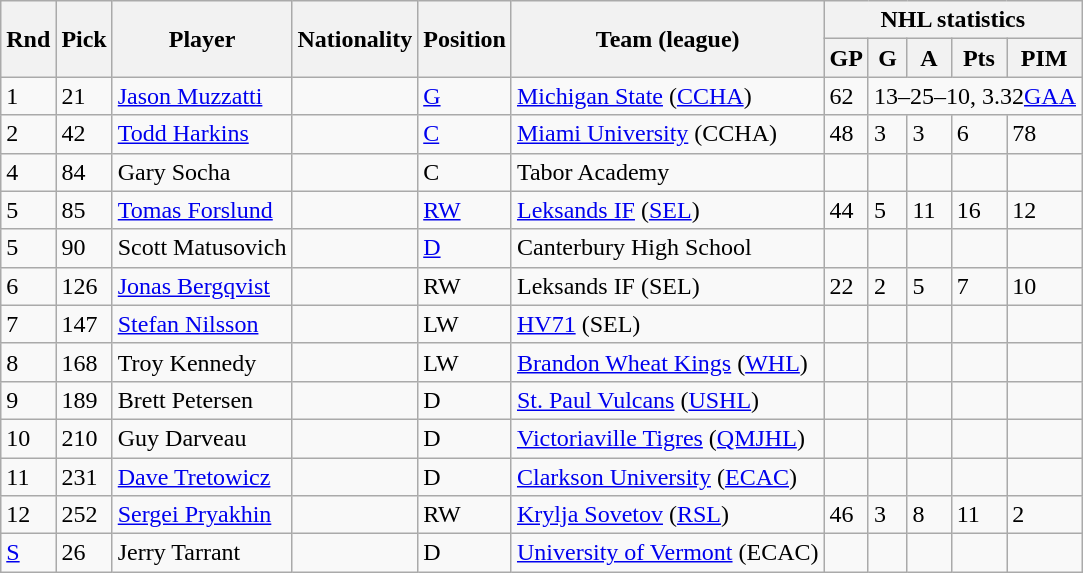<table class="wikitable">
<tr>
<th rowspan="2">Rnd</th>
<th rowspan="2">Pick</th>
<th rowspan="2">Player</th>
<th rowspan="2">Nationality</th>
<th rowspan="2">Position</th>
<th rowspan="2">Team (league)</th>
<th colspan="5">NHL statistics</th>
</tr>
<tr>
<th>GP</th>
<th>G</th>
<th>A</th>
<th>Pts</th>
<th>PIM</th>
</tr>
<tr>
<td>1</td>
<td>21</td>
<td><a href='#'>Jason Muzzatti</a></td>
<td></td>
<td><a href='#'>G</a></td>
<td><a href='#'>Michigan State</a> (<a href='#'>CCHA</a>)</td>
<td>62</td>
<td colspan="4">13–25–10, 3.32<a href='#'>GAA</a></td>
</tr>
<tr>
<td>2</td>
<td>42</td>
<td><a href='#'>Todd Harkins</a></td>
<td></td>
<td><a href='#'>C</a></td>
<td><a href='#'>Miami University</a> (CCHA)</td>
<td>48</td>
<td>3</td>
<td>3</td>
<td>6</td>
<td>78</td>
</tr>
<tr>
<td>4</td>
<td>84</td>
<td>Gary Socha</td>
<td></td>
<td>C</td>
<td>Tabor Academy</td>
<td></td>
<td></td>
<td></td>
<td></td>
<td></td>
</tr>
<tr>
<td>5</td>
<td>85</td>
<td><a href='#'>Tomas Forslund</a></td>
<td></td>
<td><a href='#'>RW</a></td>
<td><a href='#'>Leksands IF</a> (<a href='#'>SEL</a>)</td>
<td>44</td>
<td>5</td>
<td>11</td>
<td>16</td>
<td>12</td>
</tr>
<tr>
<td>5</td>
<td>90</td>
<td>Scott Matusovich</td>
<td></td>
<td><a href='#'>D</a></td>
<td>Canterbury High School</td>
<td></td>
<td></td>
<td></td>
<td></td>
<td></td>
</tr>
<tr>
<td>6</td>
<td>126</td>
<td><a href='#'>Jonas Bergqvist</a></td>
<td></td>
<td>RW</td>
<td>Leksands IF (SEL)</td>
<td>22</td>
<td>2</td>
<td>5</td>
<td>7</td>
<td>10</td>
</tr>
<tr>
<td>7</td>
<td>147</td>
<td><a href='#'>Stefan Nilsson</a></td>
<td></td>
<td>LW</td>
<td><a href='#'>HV71</a> (SEL)</td>
<td></td>
<td></td>
<td></td>
<td></td>
<td></td>
</tr>
<tr>
<td>8</td>
<td>168</td>
<td>Troy Kennedy</td>
<td></td>
<td>LW</td>
<td><a href='#'>Brandon Wheat Kings</a> (<a href='#'>WHL</a>)</td>
<td></td>
<td></td>
<td></td>
<td></td>
<td></td>
</tr>
<tr>
<td>9</td>
<td>189</td>
<td>Brett Petersen</td>
<td></td>
<td>D</td>
<td><a href='#'>St. Paul Vulcans</a> (<a href='#'>USHL</a>)</td>
<td></td>
<td></td>
<td></td>
<td></td>
<td></td>
</tr>
<tr>
<td>10</td>
<td>210</td>
<td>Guy Darveau</td>
<td></td>
<td>D</td>
<td><a href='#'>Victoriaville Tigres</a> (<a href='#'>QMJHL</a>)</td>
<td></td>
<td></td>
<td></td>
<td></td>
<td></td>
</tr>
<tr>
<td>11</td>
<td>231</td>
<td><a href='#'>Dave Tretowicz</a></td>
<td></td>
<td>D</td>
<td><a href='#'>Clarkson University</a> (<a href='#'>ECAC</a>)</td>
<td></td>
<td></td>
<td></td>
<td></td>
<td></td>
</tr>
<tr>
<td>12</td>
<td>252</td>
<td><a href='#'>Sergei Pryakhin</a></td>
<td></td>
<td>RW</td>
<td><a href='#'>Krylja Sovetov</a> (<a href='#'>RSL</a>)</td>
<td>46</td>
<td>3</td>
<td>8</td>
<td>11</td>
<td>2</td>
</tr>
<tr>
<td><a href='#'>S</a></td>
<td>26</td>
<td>Jerry Tarrant</td>
<td></td>
<td>D</td>
<td><a href='#'>University of Vermont</a> (ECAC)</td>
<td></td>
<td></td>
<td></td>
<td></td>
<td></td>
</tr>
</table>
